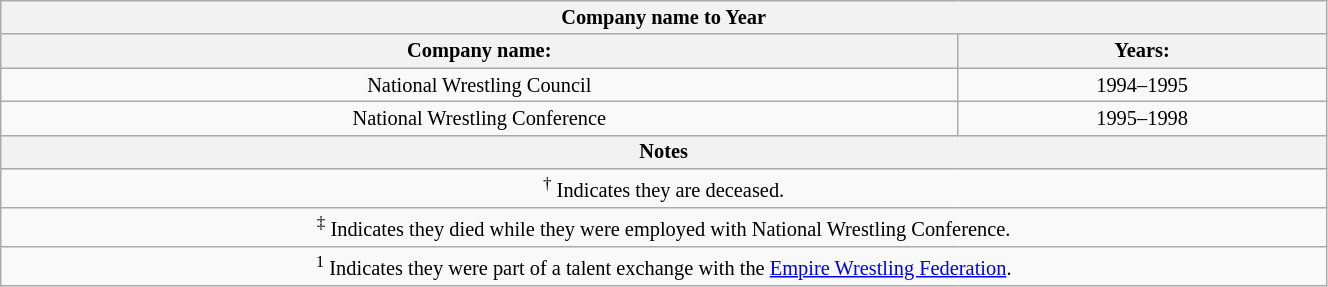<table class="wikitable" width="70%" style="font-size:85%; text-align:center;">
<tr>
<th colspan="2">Company name to Year</th>
</tr>
<tr>
<th>Company name:</th>
<th>Years:</th>
</tr>
<tr>
<td>National Wrestling Council</td>
<td>1994–1995</td>
</tr>
<tr>
<td>National Wrestling Conference</td>
<td>1995–1998</td>
</tr>
<tr>
<th colspan="2">Notes</th>
</tr>
<tr>
<td colspan="2"><sup>†</sup> Indicates they are deceased.</td>
</tr>
<tr>
<td colspan="2"><sup>‡</sup> Indicates they died while they were employed with National Wrestling Conference.</td>
</tr>
<tr>
<td colspan="2"><sup>1</sup> Indicates they were part of a talent exchange with the <a href='#'>Empire Wrestling Federation</a>.</td>
</tr>
</table>
